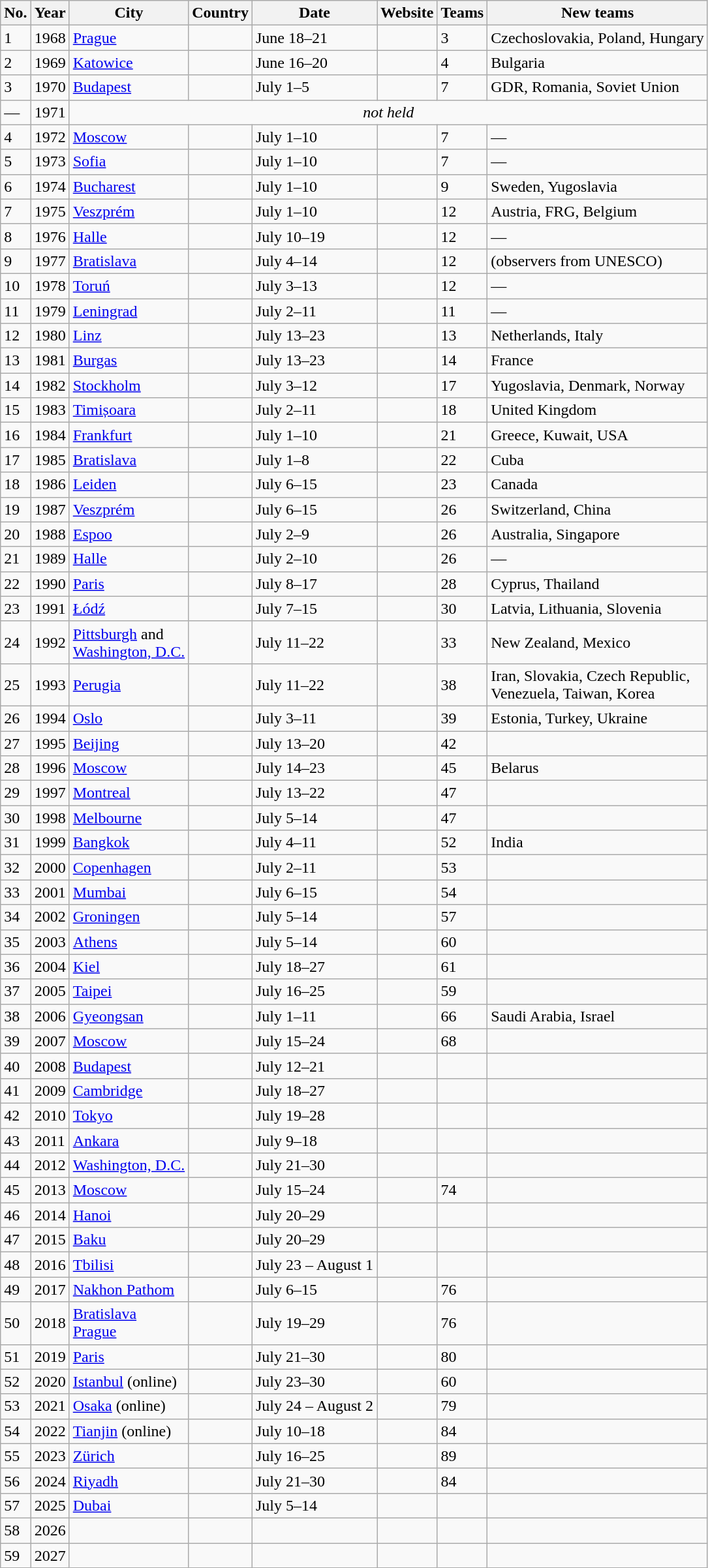<table class="wikitable sortable"  text-align:center;">
<tr>
<th bottom;>No.</th>
<th bottom;>Year</th>
<th bottom;>City</th>
<th style="vertical-align: bottom">Country</th>
<th style="vertical-align: bottom">Date</th>
<th style="vertical-align: bottom">Website</th>
<th style="vertical-align: bottom">Teams</th>
<th style="vertical-align: bottom">New teams</th>
</tr>
<tr>
<td>1</td>
<td>1968</td>
<td><a href='#'>Prague</a></td>
<td align=left></td>
<td>June 18–21</td>
<td></td>
<td>3</td>
<td>Czechoslovakia, Poland, Hungary</td>
</tr>
<tr>
<td>2</td>
<td>1969</td>
<td><a href='#'>Katowice</a></td>
<td align=left></td>
<td>June 16–20</td>
<td></td>
<td>4</td>
<td>Bulgaria</td>
</tr>
<tr>
<td>3</td>
<td>1970</td>
<td><a href='#'>Budapest</a></td>
<td align=left></td>
<td>July 1–5</td>
<td></td>
<td>7</td>
<td>GDR, Romania, Soviet Union</td>
</tr>
<tr>
<td>—</td>
<td>1971</td>
<td colspan=6 style="text-align:center"><em>not held</em></td>
</tr>
<tr>
<td>4</td>
<td>1972</td>
<td><a href='#'>Moscow</a></td>
<td align=left></td>
<td>July 1–10</td>
<td></td>
<td>7</td>
<td>—</td>
</tr>
<tr>
<td>5</td>
<td>1973</td>
<td><a href='#'>Sofia</a></td>
<td align=left></td>
<td>July 1–10</td>
<td></td>
<td>7</td>
<td>—</td>
</tr>
<tr>
<td>6</td>
<td>1974</td>
<td><a href='#'>Bucharest</a></td>
<td align=left></td>
<td>July 1–10</td>
<td></td>
<td>9</td>
<td>Sweden, Yugoslavia</td>
</tr>
<tr>
<td>7</td>
<td>1975</td>
<td><a href='#'>Veszprém</a></td>
<td align=left></td>
<td>July 1–10</td>
<td></td>
<td>12</td>
<td>Austria, FRG, Belgium</td>
</tr>
<tr>
<td>8</td>
<td>1976</td>
<td><a href='#'>Halle</a></td>
<td align=left></td>
<td>July 10–19</td>
<td></td>
<td>12</td>
<td>—</td>
</tr>
<tr>
<td>9</td>
<td>1977</td>
<td><a href='#'>Bratislava</a></td>
<td align=left></td>
<td>July 4–14</td>
<td></td>
<td>12</td>
<td>(observers from UNESCO)</td>
</tr>
<tr>
<td>10</td>
<td>1978</td>
<td><a href='#'>Toruń</a></td>
<td align=left></td>
<td>July 3–13</td>
<td></td>
<td>12</td>
<td>—</td>
</tr>
<tr>
<td>11</td>
<td>1979</td>
<td><a href='#'>Leningrad</a></td>
<td align=left></td>
<td>July 2–11</td>
<td></td>
<td>11</td>
<td>—</td>
</tr>
<tr>
<td>12</td>
<td>1980</td>
<td><a href='#'>Linz</a></td>
<td align=left></td>
<td>July 13–23</td>
<td></td>
<td>13</td>
<td>Netherlands, Italy</td>
</tr>
<tr>
<td>13</td>
<td>1981</td>
<td><a href='#'>Burgas</a></td>
<td align=left></td>
<td>July 13–23</td>
<td></td>
<td>14</td>
<td>France</td>
</tr>
<tr>
<td>14</td>
<td>1982</td>
<td><a href='#'>Stockholm</a></td>
<td align=left></td>
<td>July 3–12</td>
<td></td>
<td>17</td>
<td>Yugoslavia, Denmark, Norway</td>
</tr>
<tr>
<td>15</td>
<td>1983</td>
<td><a href='#'>Timișoara</a></td>
<td align=left></td>
<td>July 2–11</td>
<td></td>
<td>18</td>
<td>United Kingdom</td>
</tr>
<tr>
<td>16</td>
<td>1984</td>
<td><a href='#'>Frankfurt</a></td>
<td align=left></td>
<td>July 1–10</td>
<td></td>
<td>21</td>
<td>Greece, Kuwait, USA</td>
</tr>
<tr>
<td>17</td>
<td>1985</td>
<td><a href='#'>Bratislava</a></td>
<td align=left></td>
<td>July 1–8</td>
<td></td>
<td>22</td>
<td>Cuba</td>
</tr>
<tr>
<td>18</td>
<td>1986</td>
<td><a href='#'>Leiden</a></td>
<td align=left></td>
<td>July 6–15</td>
<td></td>
<td>23</td>
<td>Canada</td>
</tr>
<tr>
<td>19</td>
<td>1987</td>
<td><a href='#'>Veszprém</a></td>
<td align=left></td>
<td>July 6–15</td>
<td></td>
<td>26</td>
<td>Switzerland, China</td>
</tr>
<tr>
<td>20</td>
<td>1988</td>
<td><a href='#'>Espoo</a></td>
<td align=left></td>
<td>July 2–9</td>
<td></td>
<td>26</td>
<td>Australia, Singapore</td>
</tr>
<tr>
<td>21</td>
<td>1989</td>
<td><a href='#'>Halle</a></td>
<td align=left></td>
<td>July 2–10</td>
<td></td>
<td>26</td>
<td>—</td>
</tr>
<tr>
<td>22</td>
<td>1990</td>
<td><a href='#'>Paris</a></td>
<td align=left></td>
<td>July 8–17</td>
<td></td>
<td>28</td>
<td>Cyprus, Thailand</td>
</tr>
<tr>
<td>23</td>
<td>1991</td>
<td><a href='#'>Łódź</a></td>
<td align=left></td>
<td>July 7–15</td>
<td></td>
<td>30</td>
<td>Latvia, Lithuania, Slovenia</td>
</tr>
<tr>
<td>24</td>
<td>1992</td>
<td><a href='#'>Pittsburgh</a> and<br> <a href='#'>Washington, D.C.</a></td>
<td align=left></td>
<td>July 11–22</td>
<td></td>
<td>33</td>
<td>New Zealand, Mexico</td>
</tr>
<tr>
<td>25</td>
<td>1993</td>
<td><a href='#'>Perugia</a></td>
<td align=left></td>
<td>July 11–22</td>
<td></td>
<td>38</td>
<td>Iran, Slovakia, Czech Republic,<br> Venezuela, Taiwan, Korea</td>
</tr>
<tr>
<td>26</td>
<td>1994</td>
<td><a href='#'>Oslo</a></td>
<td align=left></td>
<td>July 3–11</td>
<td></td>
<td>39</td>
<td>Estonia, Turkey, Ukraine</td>
</tr>
<tr>
<td>27</td>
<td>1995</td>
<td><a href='#'>Beijing</a></td>
<td align=left></td>
<td>July 13–20</td>
<td></td>
<td>42</td>
<td></td>
</tr>
<tr>
<td>28</td>
<td>1996</td>
<td><a href='#'>Moscow</a></td>
<td align=left></td>
<td>July 14–23</td>
<td></td>
<td>45</td>
<td>Belarus</td>
</tr>
<tr>
<td>29</td>
<td>1997</td>
<td><a href='#'>Montreal</a></td>
<td align=left></td>
<td>July 13–22</td>
<td></td>
<td>47</td>
<td></td>
</tr>
<tr>
<td>30</td>
<td>1998</td>
<td><a href='#'>Melbourne</a></td>
<td align=left></td>
<td>July 5–14</td>
<td></td>
<td>47</td>
<td></td>
</tr>
<tr>
<td>31</td>
<td>1999</td>
<td><a href='#'>Bangkok</a></td>
<td align=left></td>
<td>July 4–11</td>
<td></td>
<td>52</td>
<td>India</td>
</tr>
<tr>
<td>32</td>
<td>2000</td>
<td><a href='#'>Copenhagen</a></td>
<td align=left></td>
<td>July 2–11</td>
<td></td>
<td>53</td>
<td></td>
</tr>
<tr>
<td>33</td>
<td>2001</td>
<td><a href='#'>Mumbai</a></td>
<td align=left></td>
<td>July 6–15</td>
<td></td>
<td>54</td>
<td></td>
</tr>
<tr>
<td>34</td>
<td>2002</td>
<td><a href='#'>Groningen</a></td>
<td align=left></td>
<td>July 5–14</td>
<td></td>
<td>57</td>
<td></td>
</tr>
<tr>
<td>35</td>
<td>2003</td>
<td><a href='#'>Athens</a></td>
<td align=left></td>
<td>July 5–14</td>
<td></td>
<td>60</td>
<td></td>
</tr>
<tr>
<td>36</td>
<td>2004</td>
<td><a href='#'>Kiel</a></td>
<td align=left></td>
<td>July 18–27</td>
<td></td>
<td>61</td>
<td></td>
</tr>
<tr>
<td>37</td>
<td>2005</td>
<td><a href='#'>Taipei</a></td>
<td align=left></td>
<td>July 16–25</td>
<td></td>
<td>59</td>
<td></td>
</tr>
<tr>
<td>38</td>
<td>2006</td>
<td><a href='#'>Gyeongsan</a></td>
<td align=left></td>
<td>July 1–11</td>
<td></td>
<td>66</td>
<td>Saudi Arabia, Israel</td>
</tr>
<tr>
<td>39</td>
<td>2007</td>
<td><a href='#'>Moscow</a></td>
<td align=left></td>
<td>July 15–24</td>
<td></td>
<td>68</td>
<td></td>
</tr>
<tr>
<td>40</td>
<td>2008</td>
<td><a href='#'>Budapest</a></td>
<td align=left></td>
<td>July 12–21</td>
<td></td>
<td></td>
<td></td>
</tr>
<tr>
<td>41</td>
<td>2009</td>
<td><a href='#'>Cambridge</a></td>
<td align=left></td>
<td>July 18–27</td>
<td></td>
<td></td>
<td></td>
</tr>
<tr>
<td>42</td>
<td>2010</td>
<td><a href='#'>Tokyo</a></td>
<td align=left></td>
<td>July 19–28</td>
<td></td>
<td></td>
<td></td>
</tr>
<tr>
<td>43</td>
<td>2011</td>
<td><a href='#'>Ankara</a></td>
<td align=left></td>
<td>July 9–18</td>
<td></td>
<td></td>
<td></td>
</tr>
<tr>
<td>44</td>
<td>2012</td>
<td><a href='#'>Washington, D.C.</a></td>
<td align=left></td>
<td>July 21–30</td>
<td></td>
<td></td>
<td></td>
</tr>
<tr>
<td>45</td>
<td>2013</td>
<td><a href='#'>Moscow</a></td>
<td align=left></td>
<td>July 15–24</td>
<td></td>
<td>74</td>
<td></td>
</tr>
<tr>
<td>46</td>
<td>2014</td>
<td><a href='#'>Hanoi</a></td>
<td align=left></td>
<td>July 20–29</td>
<td></td>
<td></td>
<td></td>
</tr>
<tr>
<td>47</td>
<td>2015</td>
<td><a href='#'>Baku</a></td>
<td align=left></td>
<td>July 20–29</td>
<td></td>
<td></td>
<td></td>
</tr>
<tr>
<td>48</td>
<td>2016</td>
<td><a href='#'>Tbilisi</a></td>
<td align=left></td>
<td>July 23 – August 1</td>
<td></td>
<td></td>
<td></td>
</tr>
<tr>
<td>49</td>
<td>2017</td>
<td><a href='#'>Nakhon Pathom</a></td>
<td align=left></td>
<td>July 6–15</td>
<td></td>
<td>76</td>
<td></td>
</tr>
<tr>
<td>50</td>
<td>2018</td>
<td><a href='#'>Bratislava</a> <br> <a href='#'>Prague</a></td>
<td align=left> <br> </td>
<td>July 19–29</td>
<td></td>
<td>76</td>
<td></td>
</tr>
<tr>
<td>51</td>
<td>2019</td>
<td><a href='#'>Paris</a></td>
<td align=left></td>
<td>July 21–30</td>
<td></td>
<td>80</td>
<td></td>
</tr>
<tr>
<td>52</td>
<td>2020</td>
<td><a href='#'>Istanbul</a> (online)</td>
<td align=left></td>
<td>July 23–30</td>
<td></td>
<td>60</td>
<td></td>
</tr>
<tr>
<td>53</td>
<td>2021</td>
<td><a href='#'>Osaka</a> (online)</td>
<td align=left></td>
<td>July 24 – August 2</td>
<td></td>
<td>79</td>
<td></td>
</tr>
<tr>
<td>54</td>
<td>2022</td>
<td><a href='#'>Tianjin</a> (online)</td>
<td align=left></td>
<td>July 10–18</td>
<td></td>
<td>84</td>
<td></td>
</tr>
<tr>
<td>55</td>
<td>2023</td>
<td><a href='#'>Zürich</a></td>
<td align=left></td>
<td>July 16–25</td>
<td></td>
<td>89</td>
<td></td>
</tr>
<tr>
<td>56</td>
<td>2024</td>
<td><a href='#'>Riyadh</a></td>
<td align="left"></td>
<td>July 21–30</td>
<td></td>
<td>84</td>
<td></td>
</tr>
<tr>
<td>57</td>
<td>2025</td>
<td><a href='#'>Dubai</a></td>
<td align=left></td>
<td>July 5–14</td>
<td></td>
<td></td>
<td></td>
</tr>
<tr>
<td>58</td>
<td>2026</td>
<td></td>
<td align=left></td>
<td></td>
<td></td>
<td></td>
<td></td>
</tr>
<tr>
<td>59</td>
<td>2027</td>
<td></td>
<td align=left></td>
<td></td>
<td></td>
<td></td>
<td></td>
</tr>
</table>
